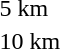<table>
<tr>
<td>5 km</td>
<td></td>
<td></td>
<td></td>
</tr>
<tr>
<td>10 km</td>
<td></td>
<td></td>
<td></td>
</tr>
</table>
